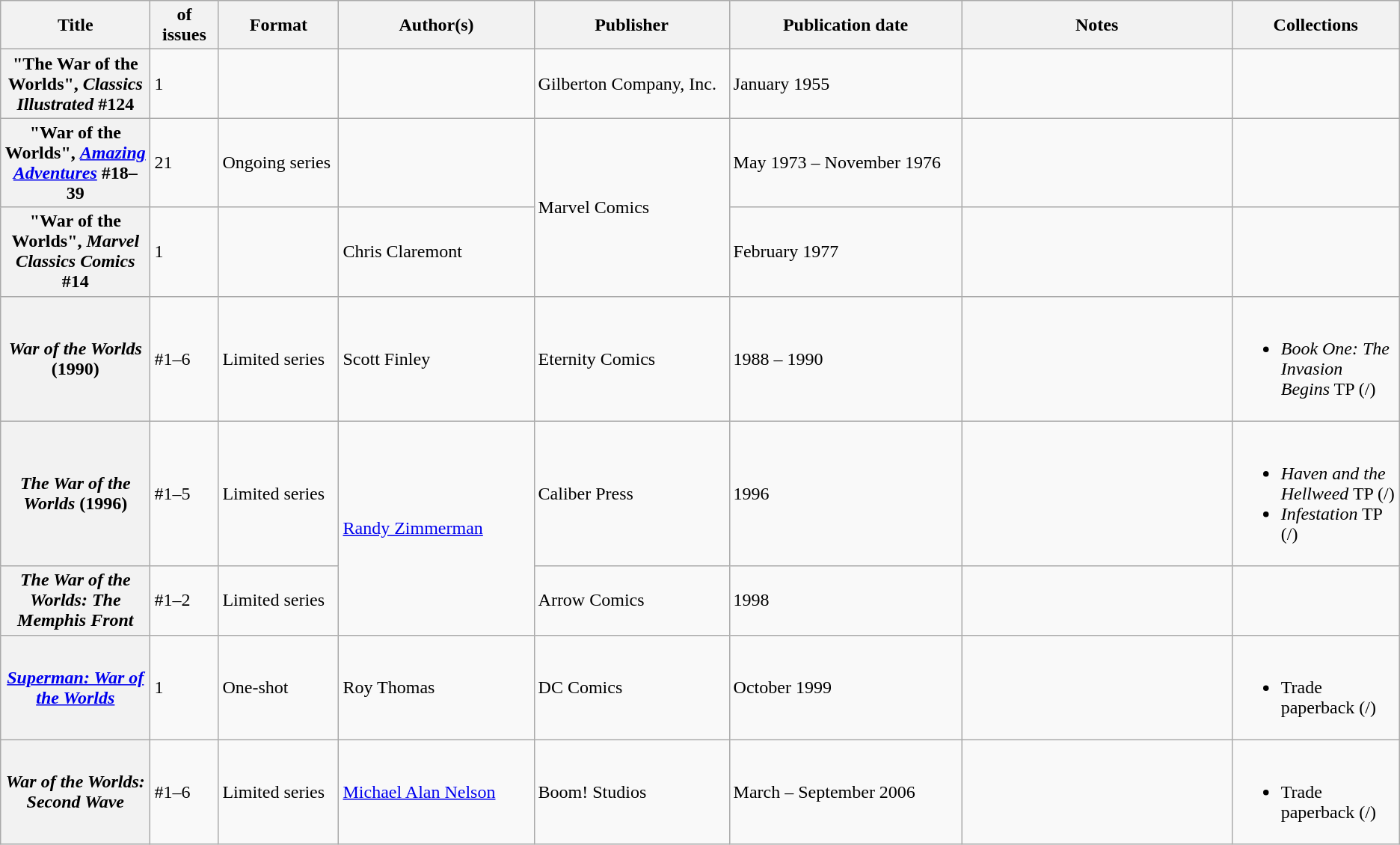<table class="wikitable">
<tr>
<th>Title</th>
<th style="width:40pt"> of issues</th>
<th style="width:75pt">Format</th>
<th style="width:125pt">Author(s)</th>
<th style="width:125pt">Publisher</th>
<th style="width:150pt">Publication date</th>
<th style="width:175pt">Notes</th>
<th>Collections</th>
</tr>
<tr>
<th>"The War of the Worlds", <em>Classics Illustrated</em> #124</th>
<td>1</td>
<td></td>
<td></td>
<td>Gilberton Company, Inc.</td>
<td>January 1955</td>
<td></td>
<td></td>
</tr>
<tr>
<th>"War of the Worlds", <em><a href='#'>Amazing Adventures</a></em> #18–39</th>
<td>21</td>
<td>Ongoing series</td>
<td></td>
<td rowspan="2">Marvel Comics</td>
<td>May 1973 – November 1976</td>
<td></td>
<td></td>
</tr>
<tr>
<th>"War of the Worlds", <em>Marvel Classics Comics</em> #14</th>
<td>1</td>
<td></td>
<td>Chris Claremont</td>
<td>February 1977</td>
<td></td>
<td></td>
</tr>
<tr>
<th><em>War of the Worlds</em> (1990)</th>
<td>#1–6</td>
<td>Limited series</td>
<td>Scott Finley</td>
<td>Eternity Comics</td>
<td>1988 – 1990</td>
<td></td>
<td><br><ul><li><em>Book One: The Invasion Begins</em> TP (/)</li></ul></td>
</tr>
<tr>
<th><em>The War of the Worlds</em> (1996)</th>
<td>#1–5</td>
<td>Limited series</td>
<td rowspan="2"><a href='#'>Randy Zimmerman</a></td>
<td>Caliber Press</td>
<td>1996</td>
<td></td>
<td><br><ul><li><em>Haven and the Hellweed</em> TP (/)</li><li><em>Infestation</em> TP (/)</li></ul></td>
</tr>
<tr>
<th><em>The War of the Worlds: The Memphis Front</em></th>
<td>#1–2</td>
<td>Limited series</td>
<td>Arrow Comics</td>
<td>1998</td>
<td></td>
<td></td>
</tr>
<tr>
<th><em><a href='#'>Superman: War of the Worlds</a></em></th>
<td>1</td>
<td>One-shot</td>
<td>Roy Thomas</td>
<td>DC Comics</td>
<td>October 1999</td>
<td></td>
<td><br><ul><li>Trade paperback (/)</li></ul></td>
</tr>
<tr>
<th><em>War of the Worlds: Second Wave</em></th>
<td>#1–6</td>
<td>Limited series</td>
<td><a href='#'>Michael Alan Nelson</a></td>
<td>Boom! Studios</td>
<td>March – September 2006</td>
<td></td>
<td><br><ul><li>Trade paperback (/)</li></ul></td>
</tr>
</table>
